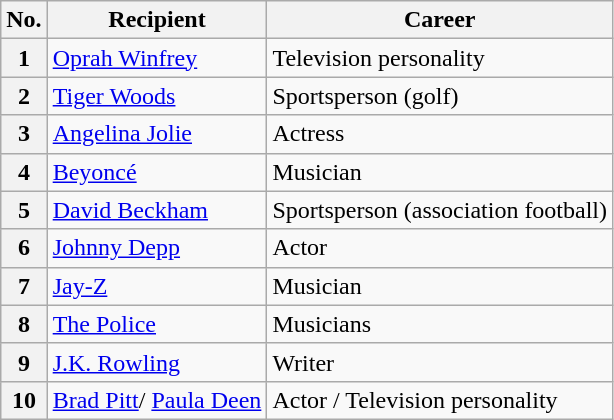<table class="wikitable plainrowheaders">
<tr>
<th scope="col">No.</th>
<th scope="col">Recipient</th>
<th scope="col">Career</th>
</tr>
<tr>
<th>1</th>
<td> <a href='#'>Oprah Winfrey</a></td>
<td>Television personality</td>
</tr>
<tr>
<th scope="row">2</th>
<td> <a href='#'>Tiger Woods</a></td>
<td>Sportsperson (golf)</td>
</tr>
<tr>
<th scope="row">3</th>
<td> <a href='#'>Angelina Jolie</a></td>
<td>Actress</td>
</tr>
<tr>
<th scope="row">4</th>
<td> <a href='#'>Beyoncé</a></td>
<td>Musician</td>
</tr>
<tr>
<th scope="row">5</th>
<td> <a href='#'>David Beckham</a></td>
<td>Sportsperson (association football)</td>
</tr>
<tr>
<th scope="row">6</th>
<td> <a href='#'>Johnny Depp</a></td>
<td>Actor</td>
</tr>
<tr>
<th scope="row">7</th>
<td> <a href='#'>Jay-Z</a></td>
<td>Musician</td>
</tr>
<tr>
<th scope="row">8</th>
<td> <a href='#'>The Police</a></td>
<td>Musicians</td>
</tr>
<tr>
<th scope="row">9</th>
<td> <a href='#'>J.K. Rowling</a></td>
<td>Writer</td>
</tr>
<tr>
<th scope="row">10</th>
<td> <a href='#'>Brad Pitt</a>/ <a href='#'>Paula Deen</a></td>
<td>Actor / Television personality</td>
</tr>
</table>
